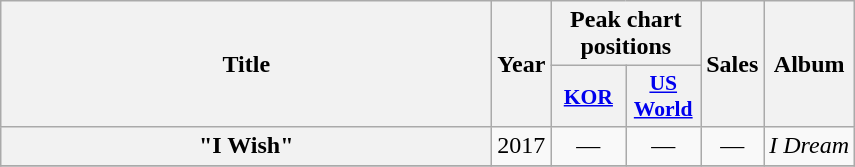<table class="wikitable plainrowheaders" style="text-align:center;" border="1">
<tr>
<th scope="col" rowspan="2" style="width:20em;">Title</th>
<th scope="col" rowspan="2">Year</th>
<th scope="col" colspan="2">Peak chart positions</th>
<th scope="col" rowspan="2">Sales</th>
<th scope="col" rowspan="2">Album</th>
</tr>
<tr>
<th scope="col" style="width:3em;font-size:90%;"><a href='#'>KOR</a><br></th>
<th scope="col" style="width:3em;font-size:90%;"><a href='#'>US<br>World</a><br></th>
</tr>
<tr>
<th scope="row">"I Wish" </th>
<td rowspan="1">2017</td>
<td>—</td>
<td>—</td>
<td>—</td>
<td><em>I Dream</em></td>
</tr>
<tr>
</tr>
</table>
